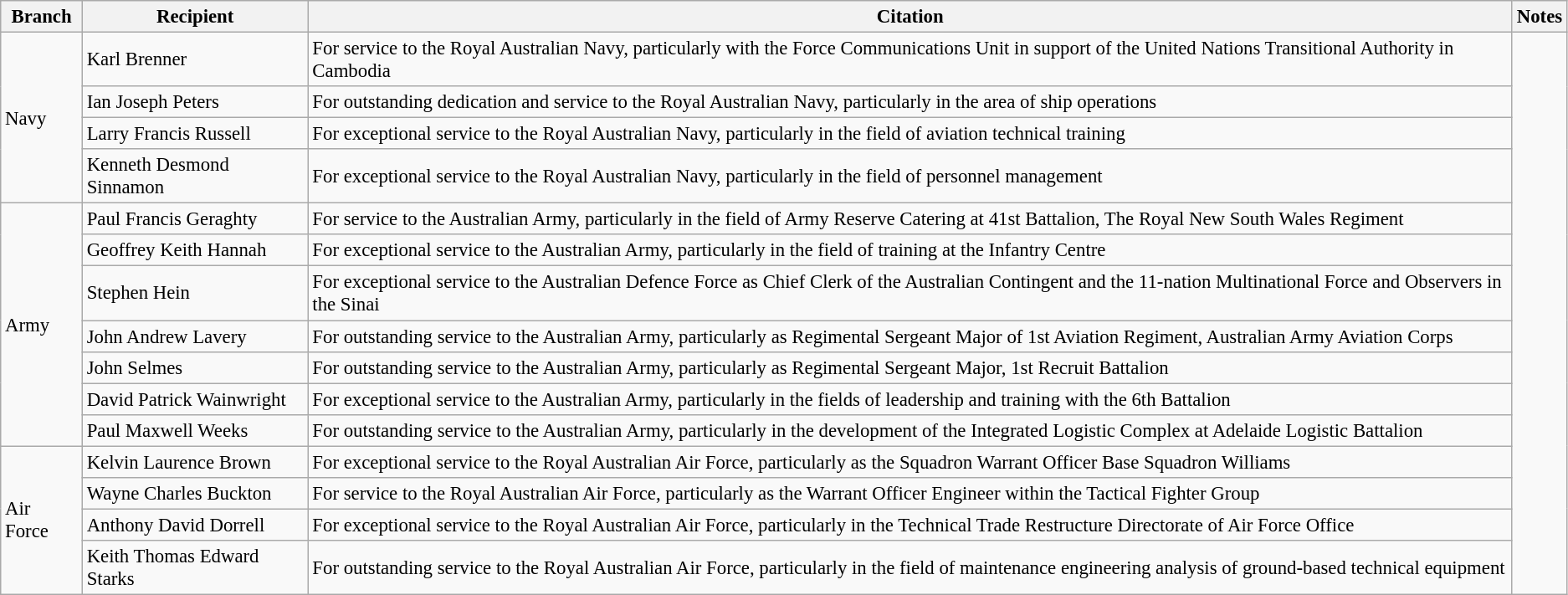<table class="wikitable" style="font-size:95%;">
<tr>
<th>Branch</th>
<th>Recipient</th>
<th>Citation</th>
<th>Notes</th>
</tr>
<tr>
<td rowspan=4>Navy</td>
<td> Karl Brenner</td>
<td>For service to the Royal Australian Navy, particularly with the Force Communications Unit in support of the United Nations Transitional Authority in Cambodia</td>
<td rowspan=15></td>
</tr>
<tr>
<td> Ian Joseph Peters</td>
<td>For outstanding dedication and service to the Royal Australian Navy, particularly in the area of ship operations</td>
</tr>
<tr>
<td> Larry Francis Russell</td>
<td>For exceptional service to the Royal Australian Navy, particularly in the field of aviation technical training</td>
</tr>
<tr>
<td> Kenneth Desmond Sinnamon</td>
<td>For exceptional service to the Royal Australian Navy, particularly in the field of personnel management</td>
</tr>
<tr>
<td rowspan=7>Army</td>
<td> Paul Francis Geraghty</td>
<td>For service to the Australian Army, particularly in the field of Army Reserve Catering at 41st Battalion, The Royal New South Wales Regiment</td>
</tr>
<tr>
<td> Geoffrey Keith Hannah</td>
<td>For exceptional service to the Australian Army, particularly in the field of training at the Infantry Centre</td>
</tr>
<tr>
<td> Stephen Hein</td>
<td>For exceptional service to the Australian Defence Force as Chief Clerk of the Australian Contingent and the 11-nation Multinational Force and Observers in the Sinai</td>
</tr>
<tr>
<td> John Andrew Lavery</td>
<td>For outstanding service to the Australian Army, particularly as Regimental Sergeant Major of 1st Aviation Regiment, Australian Army Aviation Corps</td>
</tr>
<tr>
<td> John Selmes</td>
<td>For outstanding service to the Australian Army, particularly as Regimental Sergeant Major, 1st Recruit Battalion</td>
</tr>
<tr>
<td> David Patrick Wainwright</td>
<td>For exceptional service to the Australian Army, particularly in the fields of leadership and training with the 6th Battalion</td>
</tr>
<tr>
<td> Paul Maxwell Weeks</td>
<td>For outstanding service to the Australian Army, particularly in the development of the Integrated Logistic Complex at Adelaide Logistic Battalion</td>
</tr>
<tr>
<td rowspan=4>Air Force</td>
<td> Kelvin Laurence Brown</td>
<td>For exceptional service to the Royal Australian Air Force, particularly as the Squadron Warrant Officer Base Squadron Williams</td>
</tr>
<tr>
<td> Wayne Charles Buckton</td>
<td>For service to the Royal Australian Air Force, particularly as the Warrant Officer Engineer within the Tactical Fighter Group</td>
</tr>
<tr>
<td> Anthony David Dorrell</td>
<td>For exceptional service to the Royal Australian Air Force, particularly in the Technical Trade Restructure Directorate of Air Force Office</td>
</tr>
<tr>
<td> Keith Thomas Edward Starks</td>
<td>For outstanding service to the Royal Australian Air Force, particularly in the field of maintenance engineering analysis of ground-based technical equipment</td>
</tr>
</table>
